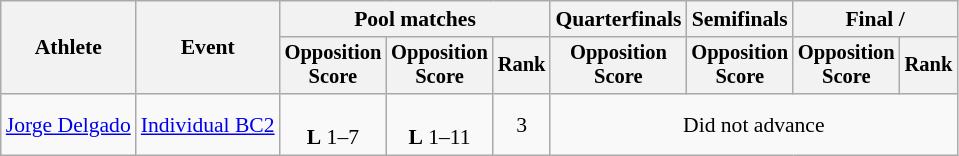<table class=wikitable style="font-size:90%">
<tr>
<th rowspan="2">Athlete</th>
<th rowspan="2">Event</th>
<th colspan="3">Pool matches</th>
<th>Quarterfinals</th>
<th>Semifinals</th>
<th colspan=2>Final / </th>
</tr>
<tr style="font-size:95%">
<th>Opposition<br>Score</th>
<th>Opposition<br>Score</th>
<th>Rank</th>
<th>Opposition<br>Score</th>
<th>Opposition<br>Score</th>
<th>Opposition<br>Score</th>
<th>Rank</th>
</tr>
<tr align=center>
<td align=left><a href='#'>Jorge Delgado</a></td>
<td align=left><a href='#'>Individual BC2</a></td>
<td><br><strong>L</strong> 1–7</td>
<td><br><strong>L</strong> 1–11</td>
<td>3</td>
<td colspan=4>Did not advance</td>
</tr>
</table>
